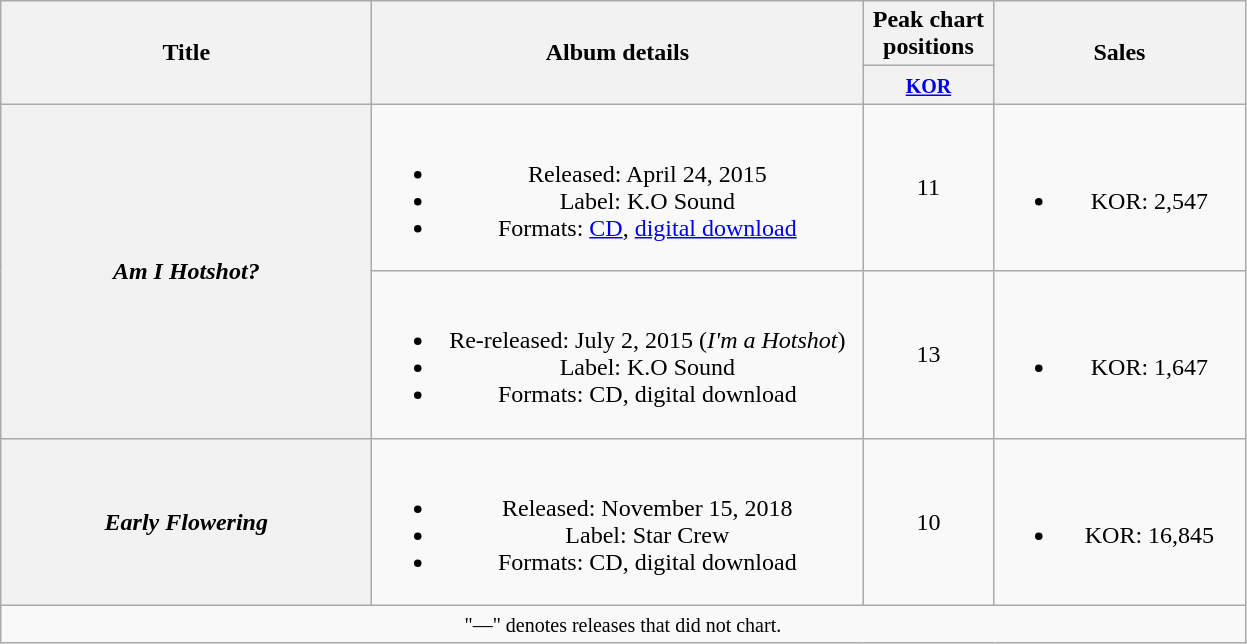<table class="wikitable plainrowheaders" style="text-align:center;">
<tr>
<th scope="col" rowspan="2" style="width:15em;">Title</th>
<th scope="col" rowspan="2" style="width:20em;">Album details</th>
<th scope="col" colspan="1" style="width:5em;">Peak chart positions</th>
<th scope="col" rowspan="2" style="width:10em;">Sales</th>
</tr>
<tr>
<th><small><a href='#'>KOR</a></small><br></th>
</tr>
<tr>
<th scope="row" rowspan="2"><em>Am I Hotshot?</em></th>
<td><br><ul><li>Released: April 24, 2015</li><li>Label: K.O Sound</li><li>Formats: <a href='#'>CD</a>, <a href='#'>digital download</a></li></ul></td>
<td>11</td>
<td><br><ul><li>KOR: 2,547</li></ul></td>
</tr>
<tr>
<td><br><ul><li>Re-released: July 2, 2015 (<em>I'm a Hotshot</em>)</li><li>Label: K.O Sound</li><li>Formats: CD, digital download</li></ul></td>
<td>13</td>
<td><br><ul><li>KOR: 1,647</li></ul></td>
</tr>
<tr>
<th scope="row"><em>Early Flowering</em></th>
<td><br><ul><li>Released: November 15, 2018</li><li>Label: Star Crew</li><li>Formats: CD, digital download</li></ul></td>
<td>10</td>
<td><br><ul><li>KOR: 16,845</li></ul></td>
</tr>
<tr>
<td colspan="4" align="center"><small>"—" denotes releases that did not chart.</small></td>
</tr>
</table>
